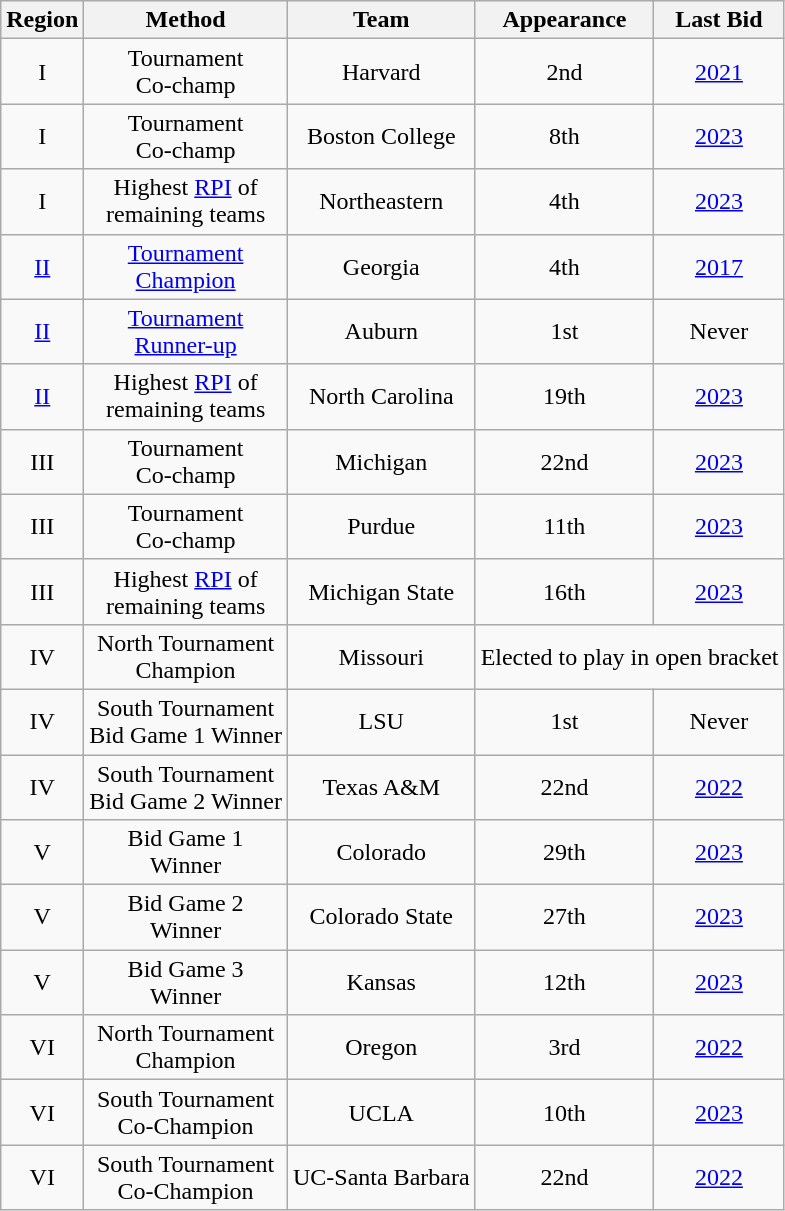<table class="wikitable sortable" style="text-align:center">
<tr>
<th>Region</th>
<th>Method</th>
<th>Team</th>
<th>Appearance</th>
<th>Last Bid</th>
</tr>
<tr>
<td>I</td>
<td>Tournament<br>Co-champ</td>
<td>Harvard</td>
<td>2nd</td>
<td><a href='#'>2021</a></td>
</tr>
<tr>
<td>I</td>
<td>Tournament<br>Co-champ</td>
<td>Boston College</td>
<td>8th</td>
<td><a href='#'>2023</a></td>
</tr>
<tr>
<td>I</td>
<td>Highest <a href='#'>RPI</a> of<br>remaining teams</td>
<td>Northeastern</td>
<td>4th</td>
<td><a href='#'>2023</a></td>
</tr>
<tr>
<td><a href='#'>II</a></td>
<td><a href='#'>Tournament<br>Champion</a></td>
<td>Georgia</td>
<td>4th</td>
<td><a href='#'>2017</a></td>
</tr>
<tr>
<td><a href='#'>II</a></td>
<td><a href='#'>Tournament<br>Runner-up</a></td>
<td>Auburn</td>
<td>1st</td>
<td>Never</td>
</tr>
<tr>
<td><a href='#'>II</a></td>
<td>Highest <a href='#'>RPI</a> of<br>remaining teams</td>
<td>North Carolina</td>
<td>19th</td>
<td><a href='#'>2023</a></td>
</tr>
<tr>
<td>III</td>
<td>Tournament<br>Co-champ</td>
<td>Michigan</td>
<td>22nd</td>
<td><a href='#'>2023</a></td>
</tr>
<tr>
<td>III</td>
<td>Tournament<br>Co-champ</td>
<td>Purdue</td>
<td>11th</td>
<td><a href='#'>2023</a></td>
</tr>
<tr>
<td>III</td>
<td>Highest <a href='#'>RPI</a> of<br>remaining teams</td>
<td>Michigan State</td>
<td>16th</td>
<td><a href='#'>2023</a></td>
</tr>
<tr>
<td>IV</td>
<td>North Tournament<br>Champion</td>
<td>Missouri</td>
<td colspan="2">Elected to play in open bracket</td>
</tr>
<tr>
<td>IV</td>
<td>South Tournament<br>Bid Game 1 Winner</td>
<td>LSU</td>
<td>1st</td>
<td>Never</td>
</tr>
<tr>
<td>IV</td>
<td>South Tournament<br>Bid Game 2 Winner</td>
<td>Texas A&M</td>
<td>22nd</td>
<td><a href='#'>2022</a></td>
</tr>
<tr>
<td>V</td>
<td>Bid Game 1<br>Winner</td>
<td>Colorado</td>
<td>29th</td>
<td><a href='#'>2023</a></td>
</tr>
<tr>
<td>V</td>
<td>Bid Game 2<br>Winner</td>
<td>Colorado State</td>
<td>27th</td>
<td><a href='#'>2023</a></td>
</tr>
<tr>
<td>V</td>
<td>Bid Game 3<br>Winner</td>
<td>Kansas</td>
<td>12th</td>
<td><a href='#'>2023</a></td>
</tr>
<tr>
<td>VI</td>
<td>North Tournament<br>Champion</td>
<td>Oregon</td>
<td>3rd</td>
<td><a href='#'>2022</a></td>
</tr>
<tr>
<td>VI</td>
<td>South Tournament<br>Co-Champion</td>
<td>UCLA</td>
<td>10th</td>
<td><a href='#'>2023</a></td>
</tr>
<tr>
<td>VI</td>
<td>South Tournament<br>Co-Champion</td>
<td>UC-Santa Barbara</td>
<td>22nd</td>
<td><a href='#'>2022</a></td>
</tr>
</table>
